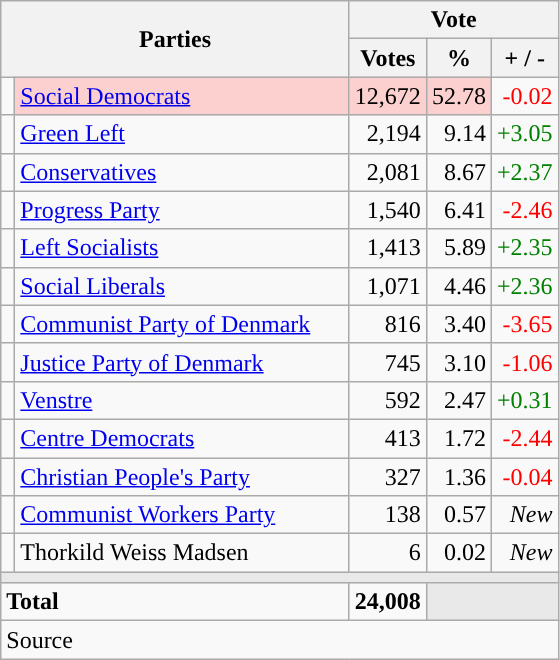<table class="wikitable" style="text-align:right;">
<tr>
<th style="text-align:centre;" rowspan="2" colspan="2" width="225">Parties</th>
<th colspan="3">Vote</th>
</tr>
<tr>
<th width="15">Votes</th>
<th width="15">%</th>
<th width="15">+ / -</th>
</tr>
<tr>
<td width="2" style="color:inherit;background:"></td>
<td bgcolor=#fbd0ce  align="left"><a href='#'>Social Democrats</a></td>
<td bgcolor=#fbd0ce>12,672</td>
<td bgcolor=#fbd0ce>52.78</td>
<td style=color:red;>-0.02</td>
</tr>
<tr>
<td width="2" style="color:inherit;background:"></td>
<td align="left"><a href='#'>Green Left</a></td>
<td>2,194</td>
<td>9.14</td>
<td style=color:green;>+3.05</td>
</tr>
<tr>
<td width="2" style="color:inherit;background:"></td>
<td align="left"><a href='#'>Conservatives</a></td>
<td>2,081</td>
<td>8.67</td>
<td style=color:green;>+2.37</td>
</tr>
<tr>
<td width="2" style="color:inherit;background:"></td>
<td align="left"><a href='#'>Progress Party</a></td>
<td>1,540</td>
<td>6.41</td>
<td style=color:red;>-2.46</td>
</tr>
<tr>
<td width="2" style="color:inherit;background:"></td>
<td align="left"><a href='#'>Left Socialists</a></td>
<td>1,413</td>
<td>5.89</td>
<td style=color:green;>+2.35</td>
</tr>
<tr>
<td width="2" style="color:inherit;background:"></td>
<td align="left"><a href='#'>Social Liberals</a></td>
<td>1,071</td>
<td>4.46</td>
<td style=color:green;>+2.36</td>
</tr>
<tr>
<td width="2" style="color:inherit;background:"></td>
<td align="left"><a href='#'>Communist Party of Denmark</a></td>
<td>816</td>
<td>3.40</td>
<td style=color:red;>-3.65</td>
</tr>
<tr>
<td width="2" style="color:inherit;background:"></td>
<td align="left"><a href='#'>Justice Party of Denmark</a></td>
<td>745</td>
<td>3.10</td>
<td style=color:red;>-1.06</td>
</tr>
<tr>
<td width="2" style="color:inherit;background:"></td>
<td align="left"><a href='#'>Venstre</a></td>
<td>592</td>
<td>2.47</td>
<td style=color:green;>+0.31</td>
</tr>
<tr>
<td width="2" style="color:inherit;background:"></td>
<td align="left"><a href='#'>Centre Democrats</a></td>
<td>413</td>
<td>1.72</td>
<td style=color:red;>-2.44</td>
</tr>
<tr>
<td width="2" style="color:inherit;background:"></td>
<td align="left"><a href='#'>Christian People's Party</a></td>
<td>327</td>
<td>1.36</td>
<td style=color:red;>-0.04</td>
</tr>
<tr>
<td width="2" style="color:inherit;background:"></td>
<td align="left"><a href='#'>Communist Workers Party</a></td>
<td>138</td>
<td>0.57</td>
<td><em>New</em></td>
</tr>
<tr>
<td width="2" style="color:inherit;background:"></td>
<td align="left">Thorkild Weiss Madsen</td>
<td>6</td>
<td>0.02</td>
<td><em>New</em></td>
</tr>
<tr>
<td colspan="7" bgcolor="#E9E9E9"></td>
</tr>
<tr>
<td align="left" colspan="2"><strong>Total</strong></td>
<td><strong>24,008</strong></td>
<td bgcolor="#E9E9E9" colspan="2"></td>
</tr>
<tr>
<td align="left" colspan="6">Source</td>
</tr>
</table>
